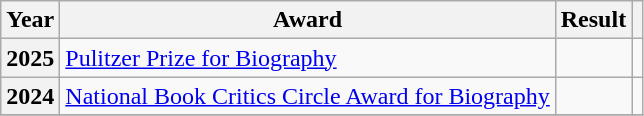<table class="wikitable sortable">
<tr>
<th>Year</th>
<th>Award</th>
<th>Result</th>
<th></th>
</tr>
<tr>
<th rowspan="1">2025</th>
<td><a href='#'>Pulitzer Prize for Biography</a></td>
<td></td>
<td></td>
</tr>
<tr>
<th rowspan="1">2024</th>
<td><a href='#'>National Book Critics Circle Award for Biography</a></td>
<td></td>
<td></td>
</tr>
<tr>
</tr>
</table>
